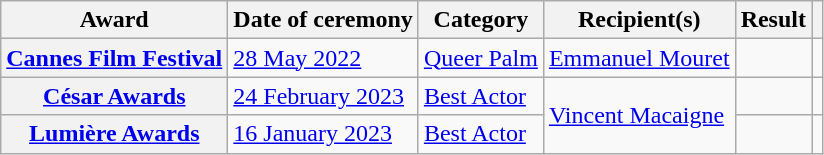<table class="wikitable sortable plainrowheaders">
<tr>
<th scope="col">Award</th>
<th scope="col">Date of ceremony</th>
<th scope="col">Category</th>
<th scope="col">Recipient(s)</th>
<th scope="col">Result</th>
<th scope="col" class="unsortable"></th>
</tr>
<tr>
<th scope="row"><a href='#'>Cannes Film Festival</a></th>
<td><a href='#'>28 May 2022</a></td>
<td><a href='#'>Queer Palm</a></td>
<td><a href='#'>Emmanuel Mouret</a></td>
<td></td>
<td align="center"></td>
</tr>
<tr>
<th scope="row"><a href='#'>César Awards</a></th>
<td><a href='#'>24 February 2023</a></td>
<td><a href='#'>Best Actor</a></td>
<td rowspan="2"><a href='#'>Vincent Macaigne</a></td>
<td></td>
<td align="center"></td>
</tr>
<tr>
<th scope="row"><a href='#'>Lumière Awards</a></th>
<td><a href='#'>16 January 2023</a></td>
<td><a href='#'>Best Actor</a></td>
<td></td>
<td align="center"></td>
</tr>
</table>
